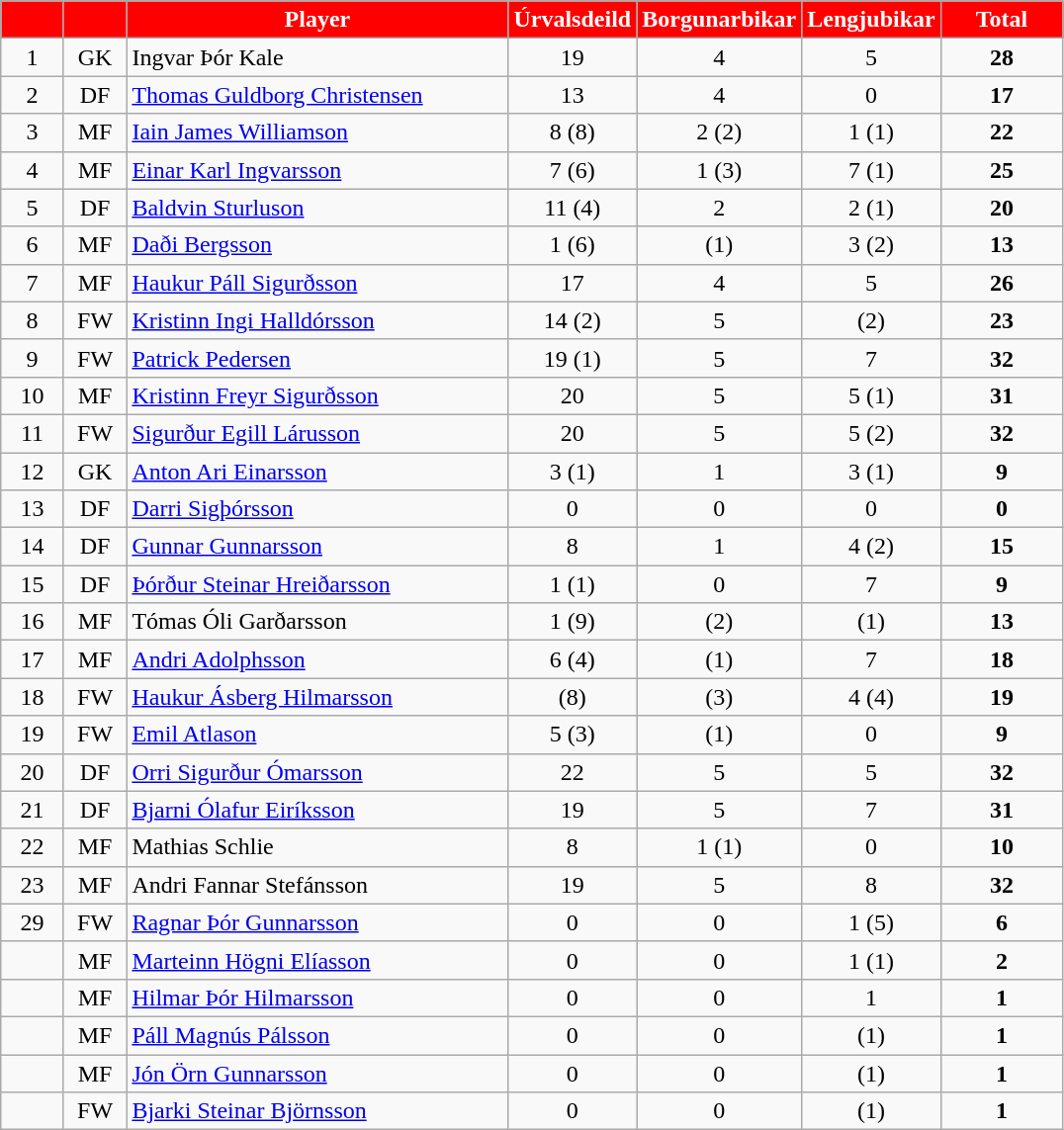<table class="wikitable" style="text-align:center;">
<tr>
<th style="background:#FF0000; color:white; width:35px;"></th>
<th style="background:#FF0000; color:white; width:35px;"></th>
<th style="background:#FF0000; color:white; width:250px;">Player</th>
<th style="background:#FF0000; color:white; width:75px;">Úrvalsdeild</th>
<th style="background:#FF0000; color:white; width:75px;">Borgunarbikar</th>
<th style="background:#FF0000; color:white; width:75px;">Lengjubikar</th>
<th style="background:#FF0000; color:white; width:75px;"><strong>Total</strong></th>
</tr>
<tr>
<td>1</td>
<td>GK</td>
<td align=left> Ingvar Þór Kale</td>
<td>19</td>
<td>4</td>
<td>5</td>
<td><strong>28</strong></td>
</tr>
<tr>
<td>2</td>
<td>DF</td>
<td align=left> <a href='#'>Thomas Guldborg Christensen</a></td>
<td>13</td>
<td>4</td>
<td>0</td>
<td><strong>17</strong></td>
</tr>
<tr>
<td>3</td>
<td>MF</td>
<td align=left> <a href='#'>Iain James Williamson</a></td>
<td>8 (8)</td>
<td>2 (2)</td>
<td>1 (1)</td>
<td><strong>22</strong></td>
</tr>
<tr>
<td>4</td>
<td>MF</td>
<td align=left> <a href='#'>Einar Karl Ingvarsson</a></td>
<td>7 (6)</td>
<td>1 (3)</td>
<td>7 (1)</td>
<td><strong>25</strong></td>
</tr>
<tr>
<td>5</td>
<td>DF</td>
<td align=left> <a href='#'>Baldvin Sturluson</a></td>
<td>11 (4)</td>
<td>2</td>
<td>2 (1)</td>
<td><strong>20</strong></td>
</tr>
<tr>
<td>6</td>
<td>MF</td>
<td align=left> <a href='#'>Daði Bergsson</a></td>
<td>1 (6)</td>
<td>(1)</td>
<td>3 (2)</td>
<td><strong>13</strong></td>
</tr>
<tr>
<td>7</td>
<td>MF</td>
<td align=left> <a href='#'>Haukur Páll Sigurðsson</a></td>
<td>17</td>
<td>4</td>
<td>5</td>
<td><strong>26</strong></td>
</tr>
<tr>
<td>8</td>
<td>FW</td>
<td align=left> <a href='#'>Kristinn Ingi Halldórsson</a></td>
<td>14 (2)</td>
<td>5</td>
<td>(2)</td>
<td><strong>23</strong></td>
</tr>
<tr>
<td>9</td>
<td>FW</td>
<td align=left> <a href='#'>Patrick Pedersen</a></td>
<td>19 (1)</td>
<td>5</td>
<td>7</td>
<td><strong>32</strong></td>
</tr>
<tr>
<td>10</td>
<td>MF</td>
<td align=left> <a href='#'>Kristinn Freyr Sigurðsson</a></td>
<td>20</td>
<td>5</td>
<td>5 (1)</td>
<td><strong>31</strong></td>
</tr>
<tr>
<td>11</td>
<td>FW</td>
<td align=left> <a href='#'>Sigurður Egill Lárusson</a></td>
<td>20</td>
<td>5</td>
<td>5 (2)</td>
<td><strong>32</strong></td>
</tr>
<tr>
<td>12</td>
<td>GK</td>
<td align=left> <a href='#'>Anton Ari Einarsson</a></td>
<td>3 (1)</td>
<td>1</td>
<td>3 (1)</td>
<td><strong>9</strong></td>
</tr>
<tr>
<td>13</td>
<td>DF</td>
<td align=left> <a href='#'>Darri Sigþórsson</a></td>
<td>0</td>
<td>0</td>
<td>0</td>
<td><strong>0</strong></td>
</tr>
<tr>
<td>14</td>
<td>DF</td>
<td align=left> <a href='#'>Gunnar Gunnarsson</a></td>
<td>8</td>
<td>1</td>
<td>4 (2)</td>
<td><strong>15</strong></td>
</tr>
<tr>
<td>15</td>
<td>DF</td>
<td align=left> <a href='#'>Þórður Steinar Hreiðarsson</a></td>
<td>1 (1)</td>
<td>0</td>
<td>7</td>
<td><strong>9</strong></td>
</tr>
<tr>
<td>16</td>
<td>MF</td>
<td align=left> Tómas Óli Garðarsson</td>
<td>1 (9)</td>
<td>(2)</td>
<td>(1)</td>
<td><strong>13</strong></td>
</tr>
<tr>
<td>17</td>
<td>MF</td>
<td align=left> <a href='#'>Andri Adolphsson</a></td>
<td>6 (4)</td>
<td>(1)</td>
<td>7</td>
<td><strong>18</strong></td>
</tr>
<tr>
<td>18</td>
<td>FW</td>
<td align=left> <a href='#'>Haukur Ásberg Hilmarsson</a></td>
<td>(8)</td>
<td>(3)</td>
<td>4 (4)</td>
<td><strong>19</strong></td>
</tr>
<tr>
<td>19</td>
<td>FW</td>
<td align=left> <a href='#'>Emil Atlason</a></td>
<td>5 (3)</td>
<td>(1)</td>
<td>0</td>
<td><strong>9</strong></td>
</tr>
<tr>
<td>20</td>
<td>DF</td>
<td align=left> <a href='#'>Orri Sigurður Ómarsson</a></td>
<td>22</td>
<td>5</td>
<td>5</td>
<td><strong>32</strong></td>
</tr>
<tr>
<td>21</td>
<td>DF</td>
<td align=left> <a href='#'>Bjarni Ólafur Eiríksson</a></td>
<td>19</td>
<td>5</td>
<td>7</td>
<td><strong>31</strong></td>
</tr>
<tr>
<td>22</td>
<td>MF</td>
<td align=left> Mathias Schlie</td>
<td>8</td>
<td>1 (1)</td>
<td>0</td>
<td><strong>10</strong></td>
</tr>
<tr>
<td>23</td>
<td>MF</td>
<td align=left> Andri Fannar Stefánsson</td>
<td>19</td>
<td>5</td>
<td>8</td>
<td><strong>32</strong></td>
</tr>
<tr>
<td>29</td>
<td>FW</td>
<td align=left> <a href='#'>Ragnar Þór Gunnarsson</a></td>
<td>0</td>
<td>0</td>
<td>1 (5)</td>
<td><strong>6</strong></td>
</tr>
<tr>
<td></td>
<td>MF</td>
<td align=left> <a href='#'>Marteinn Högni Elíasson</a></td>
<td>0</td>
<td>0</td>
<td>1 (1)</td>
<td><strong>2</strong></td>
</tr>
<tr>
<td></td>
<td>MF</td>
<td align=left> <a href='#'>Hilmar Þór Hilmarsson</a></td>
<td>0</td>
<td>0</td>
<td>1</td>
<td><strong>1</strong></td>
</tr>
<tr>
<td></td>
<td>MF</td>
<td align=left> <a href='#'>Páll Magnús Pálsson</a></td>
<td>0</td>
<td>0</td>
<td>(1)</td>
<td><strong>1</strong></td>
</tr>
<tr>
<td></td>
<td>MF</td>
<td align=left> <a href='#'>Jón Örn Gunnarsson</a></td>
<td>0</td>
<td>0</td>
<td>(1)</td>
<td><strong>1</strong></td>
</tr>
<tr>
<td></td>
<td>FW</td>
<td align=left> <a href='#'>Bjarki Steinar Björnsson</a></td>
<td>0</td>
<td>0</td>
<td>(1)</td>
<td><strong>1</strong></td>
</tr>
</table>
